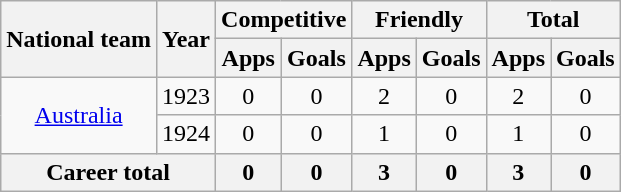<table class="wikitable" style="text-align:center">
<tr>
<th rowspan="2">National team</th>
<th rowspan="2">Year</th>
<th colspan="2">Competitive</th>
<th colspan="2">Friendly</th>
<th colspan="2">Total</th>
</tr>
<tr>
<th>Apps</th>
<th>Goals</th>
<th>Apps</th>
<th>Goals</th>
<th>Apps</th>
<th>Goals</th>
</tr>
<tr>
<td rowspan="2"><a href='#'>Australia</a></td>
<td>1923</td>
<td>0</td>
<td>0</td>
<td>2</td>
<td>0</td>
<td>2</td>
<td>0</td>
</tr>
<tr>
<td>1924</td>
<td>0</td>
<td>0</td>
<td>1</td>
<td>0</td>
<td>1</td>
<td>0</td>
</tr>
<tr>
<th colspan=2>Career total</th>
<th>0</th>
<th>0</th>
<th>3</th>
<th>0</th>
<th>3</th>
<th>0</th>
</tr>
</table>
